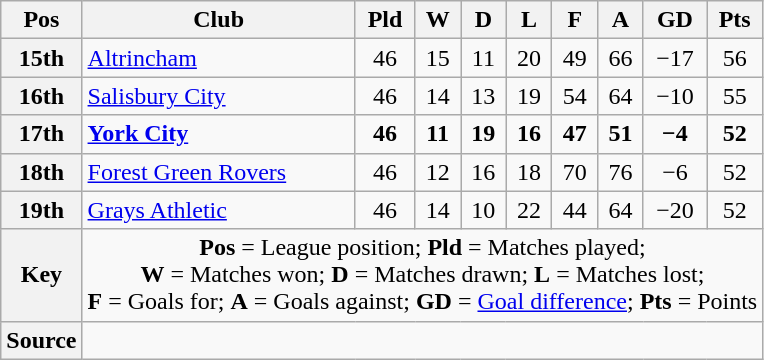<table class=wikitable style="text-align:center">
<tr>
<th scope=col>Pos</th>
<th scope=col>Club</th>
<th scope=col>Pld</th>
<th scope=col>W</th>
<th scope=col>D</th>
<th scope=col>L</th>
<th scope=col>F</th>
<th scope=col>A</th>
<th scope=col>GD</th>
<th scope=col>Pts</th>
</tr>
<tr>
<th scope=row>15th</th>
<td align=left><a href='#'>Altrincham</a></td>
<td>46</td>
<td>15</td>
<td>11</td>
<td>20</td>
<td>49</td>
<td>66</td>
<td>−17</td>
<td>56</td>
</tr>
<tr>
<th scope=row>16th</th>
<td align=left><a href='#'>Salisbury City</a></td>
<td>46</td>
<td>14</td>
<td>13</td>
<td>19</td>
<td>54</td>
<td>64</td>
<td>−10</td>
<td>55</td>
</tr>
<tr style="font-weight:bold">
<th scope=row>17th</th>
<td align=left><a href='#'>York City</a></td>
<td>46</td>
<td>11</td>
<td>19</td>
<td>16</td>
<td>47</td>
<td>51</td>
<td>−4</td>
<td>52</td>
</tr>
<tr>
<th scope=row>18th</th>
<td align=left><a href='#'>Forest Green Rovers</a></td>
<td>46</td>
<td>12</td>
<td>16</td>
<td>18</td>
<td>70</td>
<td>76</td>
<td>−6</td>
<td>52</td>
</tr>
<tr>
<th scope=row>19th</th>
<td align=left><a href='#'>Grays Athletic</a></td>
<td>46</td>
<td>14</td>
<td>10</td>
<td>22</td>
<td>44</td>
<td>64</td>
<td>−20</td>
<td>52</td>
</tr>
<tr>
<th scope=row>Key</th>
<td colspan=9><strong>Pos</strong> = League position; <strong>Pld</strong> = Matches played;<br><strong>W</strong> = Matches won; <strong>D</strong> = Matches drawn; <strong>L</strong> = Matches lost;<br><strong>F</strong> = Goals for; <strong>A</strong> = Goals against; <strong>GD</strong> = <a href='#'>Goal difference</a>; <strong>Pts</strong> = Points</td>
</tr>
<tr>
<th scope=row>Source</th>
<td colspan=9></td>
</tr>
</table>
